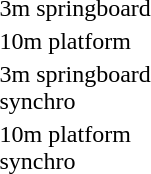<table>
<tr>
<td>3m springboard</td>
<td></td>
<td></td>
<td></td>
</tr>
<tr>
<td>10m platform</td>
<td></td>
<td></td>
<td></td>
</tr>
<tr>
<td>3m springboard<br>synchro</td>
<td></td>
<td></td>
<td></td>
</tr>
<tr>
<td>10m platform<br>synchro</td>
<td></td>
<td></td>
<td></td>
</tr>
</table>
